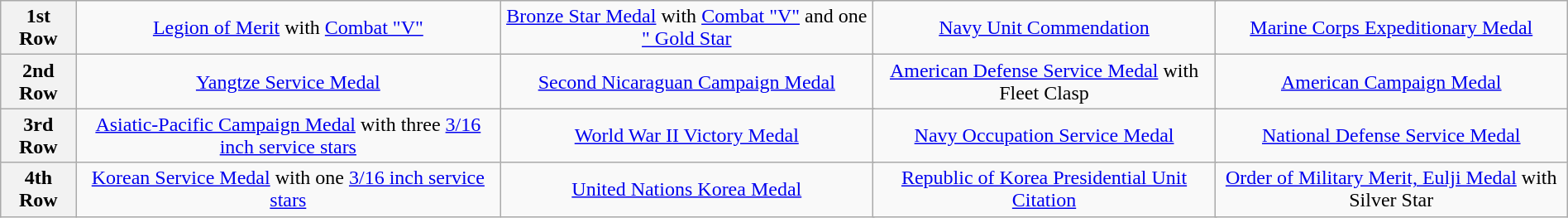<table class="wikitable" style="margin:1em auto; text-align:center;">
<tr>
<th>1st Row</th>
<td colspan="4"><a href='#'>Legion of Merit</a> with <a href='#'>Combat "V"</a></td>
<td colspan="4"><a href='#'>Bronze Star Medal</a> with <a href='#'>Combat "V"</a> and one <a href='#'>" Gold Star</a></td>
<td colspan="4"><a href='#'>Navy Unit Commendation</a></td>
<td colspan="4"><a href='#'>Marine Corps Expeditionary Medal</a></td>
</tr>
<tr>
<th>2nd Row</th>
<td colspan="4"><a href='#'>Yangtze Service Medal</a></td>
<td colspan="4"><a href='#'>Second Nicaraguan Campaign Medal</a></td>
<td colspan="4"><a href='#'>American Defense Service Medal</a> with Fleet Clasp</td>
<td colspan="4"><a href='#'>American Campaign Medal</a></td>
</tr>
<tr>
<th>3rd Row</th>
<td colspan="4"><a href='#'>Asiatic-Pacific Campaign Medal</a> with three <a href='#'>3/16 inch service stars</a></td>
<td colspan="4"><a href='#'>World War II Victory Medal</a></td>
<td colspan="4"><a href='#'>Navy Occupation Service Medal</a></td>
<td colspan="4"><a href='#'>National Defense Service Medal</a></td>
</tr>
<tr>
<th>4th Row</th>
<td colspan="4"><a href='#'>Korean Service Medal</a> with one <a href='#'>3/16 inch service stars</a></td>
<td colspan="4"><a href='#'>United Nations Korea Medal</a></td>
<td colspan="4"><a href='#'>Republic of Korea Presidential Unit Citation</a></td>
<td colspan="4"><a href='#'>Order of Military Merit, Eulji Medal</a> with Silver Star</td>
</tr>
</table>
